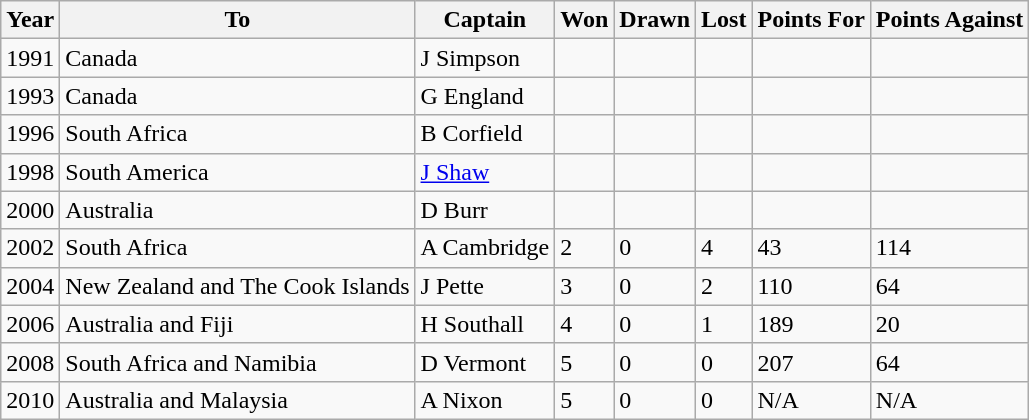<table class="wikitable" style="align:center;">
<tr>
<th>Year</th>
<th>To</th>
<th>Captain</th>
<th>Won</th>
<th>Drawn</th>
<th>Lost</th>
<th>Points For</th>
<th>Points Against</th>
</tr>
<tr>
<td>1991</td>
<td> Canada</td>
<td>J Simpson</td>
<td></td>
<td></td>
<td></td>
<td></td>
<td></td>
</tr>
<tr>
<td>1993</td>
<td> Canada</td>
<td>G England</td>
<td></td>
<td></td>
<td></td>
<td></td>
<td></td>
</tr>
<tr>
<td>1996</td>
<td> South Africa</td>
<td>B Corfield</td>
<td></td>
<td></td>
<td></td>
<td></td>
<td></td>
</tr>
<tr>
<td>1998</td>
<td> South America</td>
<td><a href='#'>J Shaw</a></td>
<td></td>
<td></td>
<td></td>
<td></td>
<td></td>
</tr>
<tr>
<td>2000</td>
<td> Australia</td>
<td>D Burr</td>
<td></td>
<td></td>
<td></td>
<td></td>
<td></td>
</tr>
<tr>
<td>2002</td>
<td> South Africa</td>
<td>A Cambridge</td>
<td>2</td>
<td>0</td>
<td>4</td>
<td>43</td>
<td>114</td>
</tr>
<tr>
<td>2004</td>
<td> New Zealand and  The Cook Islands</td>
<td>J Pette</td>
<td>3</td>
<td>0</td>
<td>2</td>
<td>110</td>
<td>64</td>
</tr>
<tr>
<td>2006</td>
<td> Australia and  Fiji</td>
<td>H Southall</td>
<td>4</td>
<td>0</td>
<td>1</td>
<td>189</td>
<td>20</td>
</tr>
<tr>
<td>2008</td>
<td> South Africa and  Namibia</td>
<td>D Vermont</td>
<td>5</td>
<td>0</td>
<td>0</td>
<td>207</td>
<td>64</td>
</tr>
<tr>
<td>2010</td>
<td> Australia and  Malaysia</td>
<td>A Nixon</td>
<td>5</td>
<td>0</td>
<td>0</td>
<td>N/A</td>
<td>N/A</td>
</tr>
</table>
